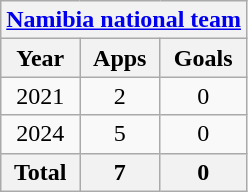<table class="wikitable" style="text-align:center">
<tr>
<th colspan=3><a href='#'>Namibia national team</a></th>
</tr>
<tr>
<th>Year</th>
<th>Apps</th>
<th>Goals</th>
</tr>
<tr>
<td>2021</td>
<td>2</td>
<td>0</td>
</tr>
<tr>
<td>2024</td>
<td>5</td>
<td>0</td>
</tr>
<tr>
<th>Total</th>
<th>7</th>
<th>0</th>
</tr>
</table>
